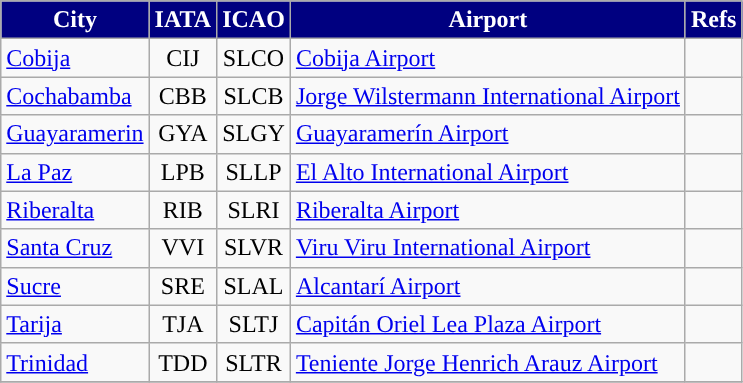<table class="sortable wikitable">
<tr>
<th style="background:#000080;color: white">City</th>
<th style="background:#000080; color:white;">IATA</th>
<th style="background:#000080; color:white;">ICAO</th>
<th style="background:#000080;color: white">Airport</th>
<th style="background:#000080;color: white" class="unsortable">Refs</th>
</tr>
<tr>
<td><a href='#'>Cobija</a></td>
<td align=center>CIJ</td>
<td align=center>SLCO</td>
<td><a href='#'>Cobija Airport</a></td>
<td></td>
</tr>
<tr>
<td><a href='#'>Cochabamba</a></td>
<td align=center>CBB</td>
<td align=center>SLCB</td>
<td><a href='#'>Jorge Wilstermann International Airport</a></td>
<td></td>
</tr>
<tr>
<td><a href='#'>Guayaramerin</a></td>
<td align=center>GYA</td>
<td align=center>SLGY</td>
<td><a href='#'>Guayaramerín Airport</a></td>
<td></td>
</tr>
<tr>
<td><a href='#'>La Paz</a></td>
<td align=center>LPB</td>
<td align=center>SLLP</td>
<td><a href='#'>El Alto International Airport</a></td>
<td></td>
</tr>
<tr>
<td><a href='#'>Riberalta</a></td>
<td align=center>RIB</td>
<td align=center>SLRI</td>
<td><a href='#'>Riberalta Airport</a></td>
<td></td>
</tr>
<tr>
<td><a href='#'>Santa Cruz</a></td>
<td align=center>VVI</td>
<td align=center>SLVR</td>
<td><a href='#'>Viru Viru International Airport</a></td>
<td></td>
</tr>
<tr>
<td><a href='#'>Sucre</a></td>
<td align=center>SRE</td>
<td align=center>SLAL</td>
<td><a href='#'>Alcantarí Airport</a></td>
<td></td>
</tr>
<tr>
<td><a href='#'>Tarija</a></td>
<td align=center>TJA</td>
<td align=center>SLTJ</td>
<td><a href='#'>Capitán Oriel Lea Plaza Airport</a></td>
<td></td>
</tr>
<tr>
<td><a href='#'>Trinidad</a></td>
<td align=center>TDD</td>
<td align=center>SLTR</td>
<td><a href='#'>Teniente Jorge Henrich Arauz Airport</a></td>
<td></td>
</tr>
<tr>
</tr>
</table>
